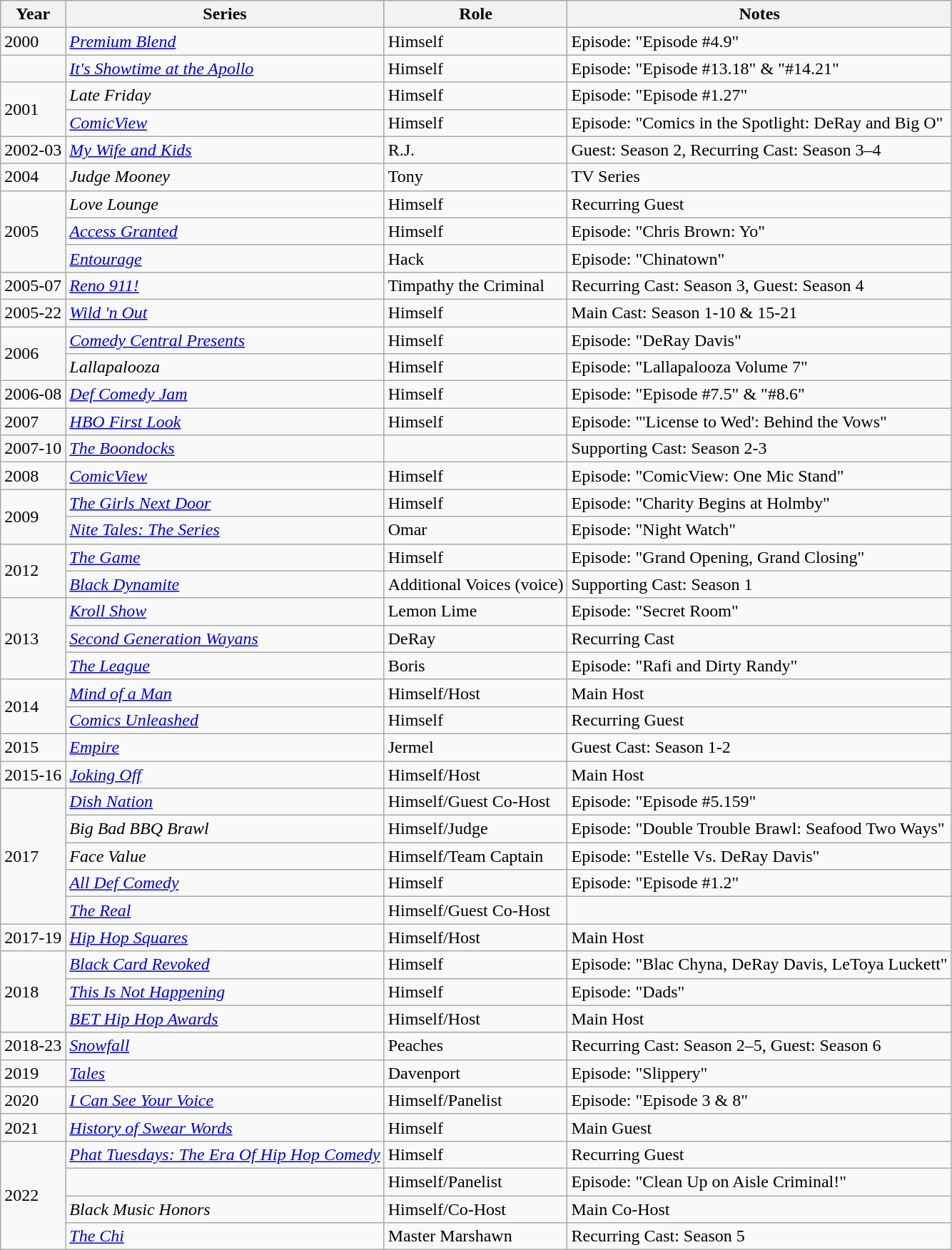<table class="wikitable">
<tr style="background:#b0c4de; text-align:center;">
<th>Year</th>
<th>Series</th>
<th>Role</th>
<th>Notes</th>
</tr>
<tr>
<td>2000</td>
<td><em><a href='#'>Premium Blend</a></em></td>
<td>Himself</td>
<td>Episode: "Episode #4.9"</td>
</tr>
<tr>
<td></td>
<td><em><a href='#'>It's Showtime at the Apollo</a></em></td>
<td>Himself</td>
<td>Episode: "Episode #13.18" & "#14.21"</td>
</tr>
<tr>
<td rowspan=2>2001</td>
<td><em>Late Friday</em></td>
<td>Himself</td>
<td>Episode: "Episode #1.27"</td>
</tr>
<tr>
<td><em><a href='#'>ComicView</a></em></td>
<td>Himself</td>
<td>Episode: "Comics in the Spotlight: DeRay and Big O"</td>
</tr>
<tr>
<td>2002-03</td>
<td><em><a href='#'>My Wife and Kids</a></em></td>
<td>R.J.</td>
<td>Guest: Season 2, Recurring Cast: Season 3–4</td>
</tr>
<tr>
<td>2004</td>
<td><em>Judge Mooney</em></td>
<td>Tony</td>
<td>TV Series</td>
</tr>
<tr>
<td rowspan=3>2005</td>
<td><em>Love Lounge</em></td>
<td>Himself</td>
<td>Recurring Guest</td>
</tr>
<tr>
<td><em><a href='#'>Access Granted</a></em></td>
<td>Himself</td>
<td>Episode: "Chris Brown: Yo"</td>
</tr>
<tr>
<td><em><a href='#'>Entourage</a></em></td>
<td>Hack</td>
<td>Episode: "Chinatown"</td>
</tr>
<tr>
<td>2005-07</td>
<td><em><a href='#'>Reno 911!</a></em></td>
<td>Timpathy the Criminal</td>
<td>Recurring Cast: Season 3, Guest: Season 4</td>
</tr>
<tr>
<td>2005-22</td>
<td><em><a href='#'>Wild 'n Out</a></em></td>
<td>Himself</td>
<td>Main Cast: Season 1-10 & 15-21</td>
</tr>
<tr>
<td rowspan=2>2006</td>
<td><em><a href='#'>Comedy Central Presents</a></em></td>
<td>Himself</td>
<td>Episode: "DeRay Davis"</td>
</tr>
<tr>
<td><em>Lallapalooza</em></td>
<td>Himself</td>
<td>Episode: "Lallapalooza Volume 7"</td>
</tr>
<tr>
<td>2006-08</td>
<td><em><a href='#'>Def Comedy Jam</a></em></td>
<td>Himself</td>
<td>Episode: "Episode #7.5" & "#8.6"</td>
</tr>
<tr>
<td>2007</td>
<td><em><a href='#'>HBO First Look</a></em></td>
<td>Himself</td>
<td>Episode: "'License to Wed': Behind the Vows"</td>
</tr>
<tr>
<td>2007-10</td>
<td><em><a href='#'>The Boondocks</a></em></td>
<td></td>
<td>Supporting Cast: Season 2-3</td>
</tr>
<tr>
<td>2008</td>
<td><em><a href='#'>ComicView</a></em></td>
<td>Himself</td>
<td>Episode: "ComicView: One Mic Stand"</td>
</tr>
<tr>
<td rowspan=2>2009</td>
<td><em><a href='#'>The Girls Next Door</a></em></td>
<td>Himself</td>
<td>Episode: "Charity Begins at Holmby"</td>
</tr>
<tr>
<td><em><a href='#'>Nite Tales: The Series</a></em></td>
<td>Omar</td>
<td>Episode: "Night Watch"</td>
</tr>
<tr>
<td rowspan=2>2012</td>
<td><em><a href='#'>The Game</a></em></td>
<td>Himself</td>
<td>Episode: "Grand Opening, Grand Closing"</td>
</tr>
<tr>
<td><em><a href='#'>Black Dynamite</a></em></td>
<td>Additional Voices (voice)</td>
<td>Supporting Cast: Season 1</td>
</tr>
<tr>
<td rowspan=3>2013</td>
<td><em><a href='#'>Kroll Show</a></em></td>
<td>Lemon Lime</td>
<td>Episode: "Secret Room"</td>
</tr>
<tr>
<td><em><a href='#'>Second Generation Wayans</a></em></td>
<td>DeRay</td>
<td>Recurring Cast</td>
</tr>
<tr>
<td><em><a href='#'>The League</a></em></td>
<td>Boris</td>
<td>Episode: "Rafi and Dirty Randy"</td>
</tr>
<tr>
<td rowspan=2>2014</td>
<td><em><a href='#'>Mind of a Man</a></em></td>
<td>Himself/Host</td>
<td>Main Host</td>
</tr>
<tr>
<td><em><a href='#'>Comics Unleashed</a></em></td>
<td>Himself</td>
<td>Recurring Guest</td>
</tr>
<tr>
<td>2015</td>
<td><em><a href='#'>Empire</a></em></td>
<td>Jermel</td>
<td>Guest Cast: Season 1-2</td>
</tr>
<tr>
<td>2015-16</td>
<td><em><a href='#'>Joking Off</a></em></td>
<td>Himself/Host</td>
<td>Main Host</td>
</tr>
<tr>
<td rowspan=5>2017</td>
<td><em><a href='#'>Dish Nation</a></em></td>
<td>Himself/Guest Co-Host</td>
<td>Episode: "Episode #5.159"</td>
</tr>
<tr>
<td><em>Big Bad BBQ Brawl</em></td>
<td>Himself/Judge</td>
<td>Episode: "Double Trouble Brawl: Seafood Two Ways"</td>
</tr>
<tr>
<td><em>Face Value</em></td>
<td>Himself/Team Captain</td>
<td>Episode: "Estelle Vs. DeRay Davis"</td>
</tr>
<tr>
<td><em><a href='#'>All Def Comedy</a></em></td>
<td>Himself</td>
<td>Episode: "Episode #1.2"</td>
</tr>
<tr>
<td><em><a href='#'>The Real</a></em></td>
<td>Himself/Guest Co-Host</td>
<td></td>
</tr>
<tr>
<td>2017-19</td>
<td><em><a href='#'>Hip Hop Squares</a></em></td>
<td>Himself/Host</td>
<td>Main Host</td>
</tr>
<tr>
<td rowspan=3>2018</td>
<td><em><a href='#'>Black Card Revoked</a></em></td>
<td>Himself</td>
<td>Episode: "Blac Chyna, DeRay Davis, LeToya Luckett"</td>
</tr>
<tr>
<td><em><a href='#'>This Is Not Happening</a></em></td>
<td>Himself</td>
<td>Episode: "Dads"</td>
</tr>
<tr>
<td><em><a href='#'>BET Hip Hop Awards</a></em></td>
<td>Himself/Host</td>
<td>Main Host</td>
</tr>
<tr>
<td>2018-23</td>
<td><em><a href='#'>Snowfall</a></em></td>
<td>Peaches</td>
<td>Recurring Cast: Season 2–5, Guest: Season 6</td>
</tr>
<tr>
<td>2019</td>
<td><em><a href='#'>Tales</a></em></td>
<td>Davenport</td>
<td>Episode: "Slippery"</td>
</tr>
<tr>
<td>2020</td>
<td><em><a href='#'>I Can See Your Voice</a></em></td>
<td>Himself/Panelist</td>
<td>Episode: "Episode 3 & 8"</td>
</tr>
<tr>
<td>2021</td>
<td><em><a href='#'>History of Swear Words</a></em></td>
<td>Himself</td>
<td>Main Guest</td>
</tr>
<tr>
<td rowspan=4>2022</td>
<td><em><a href='#'>Phat Tuesdays: The Era Of Hip Hop Comedy</a></em></td>
<td>Himself</td>
<td>Recurring Guest</td>
</tr>
<tr>
<td></td>
<td>Himself/Panelist</td>
<td>Episode: "Clean Up on Aisle Criminal!"</td>
</tr>
<tr>
<td><em>Black Music Honors</em></td>
<td>Himself/Co-Host</td>
<td>Main Co-Host</td>
</tr>
<tr>
<td><em><a href='#'>The Chi</a></em></td>
<td>Master Marshawn</td>
<td>Recurring Cast: Season 5</td>
</tr>
</table>
